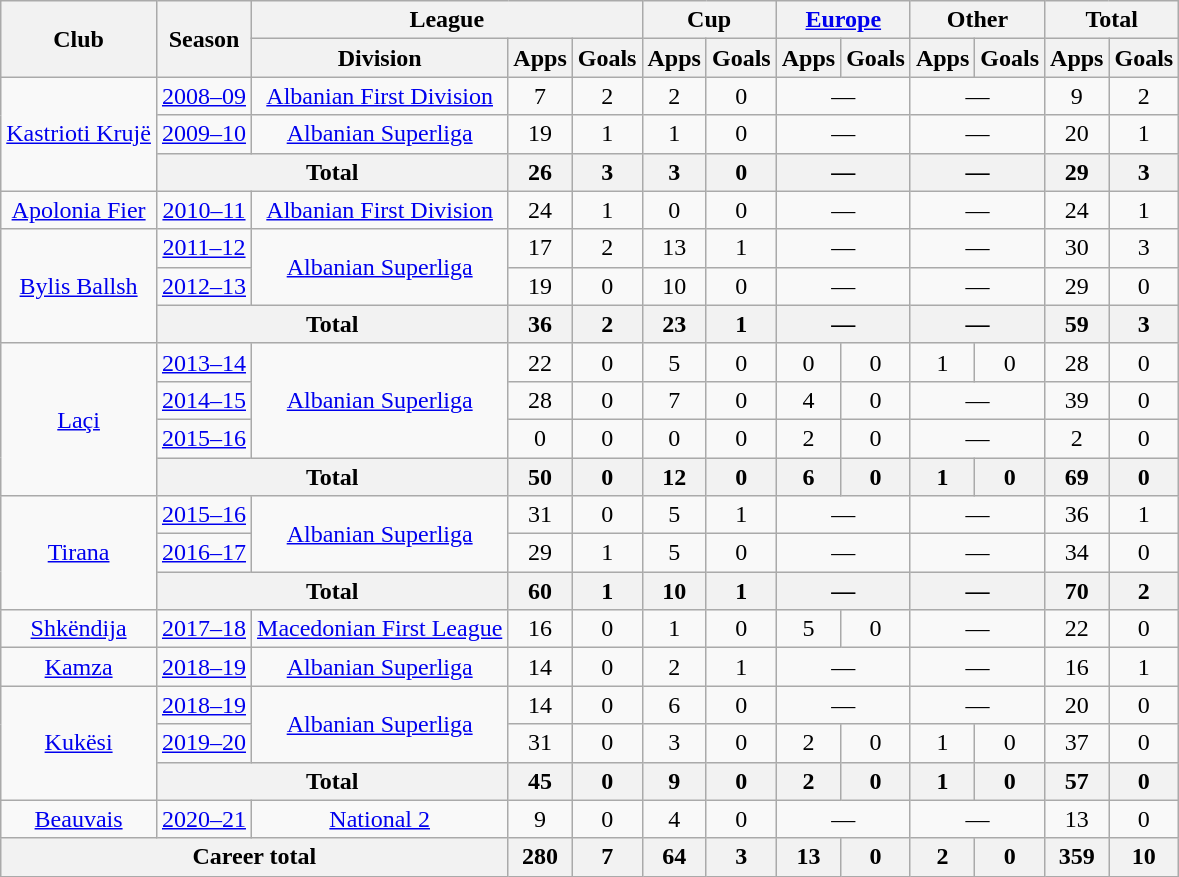<table class="wikitable" style="text-align: center;">
<tr>
<th rowspan="2">Club</th>
<th rowspan="2">Season</th>
<th colspan="3">League</th>
<th colspan="2">Cup</th>
<th colspan="2"><a href='#'>Europe</a></th>
<th colspan="2">Other</th>
<th colspan="2">Total</th>
</tr>
<tr>
<th>Division</th>
<th>Apps</th>
<th>Goals</th>
<th>Apps</th>
<th>Goals</th>
<th>Apps</th>
<th>Goals</th>
<th>Apps</th>
<th>Goals</th>
<th>Apps</th>
<th>Goals</th>
</tr>
<tr>
<td rowspan="3"><a href='#'>Kastrioti Krujë</a></td>
<td><a href='#'>2008–09</a></td>
<td rowspan="1"><a href='#'>Albanian First Division</a></td>
<td>7</td>
<td>2</td>
<td>2</td>
<td>0</td>
<td colspan="2">—</td>
<td colspan="2">—</td>
<td>9</td>
<td>2</td>
</tr>
<tr>
<td><a href='#'>2009–10</a></td>
<td rowspan="1"><a href='#'>Albanian Superliga</a></td>
<td>19</td>
<td>1</td>
<td>1</td>
<td>0</td>
<td colspan="2">—</td>
<td colspan="2">—</td>
<td>20</td>
<td>1</td>
</tr>
<tr>
<th colspan="2">Total</th>
<th>26</th>
<th>3</th>
<th>3</th>
<th>0</th>
<th colspan="2">—</th>
<th colspan="2">—</th>
<th>29</th>
<th>3</th>
</tr>
<tr>
<td rowspan="1"><a href='#'>Apolonia Fier</a></td>
<td><a href='#'>2010–11</a></td>
<td rowspan="1"><a href='#'>Albanian First Division</a></td>
<td>24</td>
<td>1</td>
<td>0</td>
<td>0</td>
<td colspan="2">—</td>
<td colspan="2">—</td>
<td>24</td>
<td>1</td>
</tr>
<tr>
<td rowspan="3"><a href='#'>Bylis Ballsh</a></td>
<td><a href='#'>2011–12</a></td>
<td rowspan="2"><a href='#'>Albanian Superliga</a></td>
<td>17</td>
<td>2</td>
<td>13</td>
<td>1</td>
<td colspan="2">—</td>
<td colspan="2">—</td>
<td>30</td>
<td>3</td>
</tr>
<tr>
<td><a href='#'>2012–13</a></td>
<td>19</td>
<td>0</td>
<td>10</td>
<td>0</td>
<td colspan="2">—</td>
<td colspan="2">—</td>
<td>29</td>
<td>0</td>
</tr>
<tr>
<th colspan="2">Total</th>
<th>36</th>
<th>2</th>
<th>23</th>
<th>1</th>
<th colspan="2">—</th>
<th colspan="2">—</th>
<th>59</th>
<th>3</th>
</tr>
<tr>
<td rowspan="4"><a href='#'>Laçi</a></td>
<td><a href='#'>2013–14</a></td>
<td rowspan="3"><a href='#'>Albanian Superliga</a></td>
<td>22</td>
<td>0</td>
<td>5</td>
<td>0</td>
<td>0</td>
<td>0</td>
<td>1</td>
<td>0</td>
<td>28</td>
<td>0</td>
</tr>
<tr>
<td><a href='#'>2014–15</a></td>
<td>28</td>
<td>0</td>
<td>7</td>
<td>0</td>
<td>4</td>
<td>0</td>
<td colspan="2">—</td>
<td>39</td>
<td>0</td>
</tr>
<tr>
<td><a href='#'>2015–16</a></td>
<td>0</td>
<td>0</td>
<td>0</td>
<td>0</td>
<td>2</td>
<td>0</td>
<td colspan="2">—</td>
<td>2</td>
<td>0</td>
</tr>
<tr>
<th colspan="2">Total</th>
<th>50</th>
<th>0</th>
<th>12</th>
<th>0</th>
<th>6</th>
<th>0</th>
<th>1</th>
<th>0</th>
<th>69</th>
<th>0</th>
</tr>
<tr>
<td rowspan="3"><a href='#'>Tirana</a></td>
<td><a href='#'>2015–16</a></td>
<td rowspan="2"><a href='#'>Albanian Superliga</a></td>
<td>31</td>
<td>0</td>
<td>5</td>
<td>1</td>
<td colspan="2">—</td>
<td colspan="2">—</td>
<td>36</td>
<td>1</td>
</tr>
<tr>
<td><a href='#'>2016–17</a></td>
<td>29</td>
<td>1</td>
<td>5</td>
<td>0</td>
<td colspan="2">—</td>
<td colspan="2">—</td>
<td>34</td>
<td>0</td>
</tr>
<tr>
<th colspan="2">Total</th>
<th>60</th>
<th>1</th>
<th>10</th>
<th>1</th>
<th colspan="2">—</th>
<th colspan="2">—</th>
<th>70</th>
<th>2</th>
</tr>
<tr>
<td rowspan="1"><a href='#'>Shkëndija</a></td>
<td><a href='#'>2017–18</a></td>
<td rowspan="1"><a href='#'>Macedonian First League</a></td>
<td>16</td>
<td>0</td>
<td>1</td>
<td>0</td>
<td>5</td>
<td>0</td>
<td colspan="2">—</td>
<td>22</td>
<td>0</td>
</tr>
<tr>
<td rowspan="1"><a href='#'>Kamza</a></td>
<td><a href='#'>2018–19</a></td>
<td rowspan="1"><a href='#'>Albanian Superliga</a></td>
<td>14</td>
<td>0</td>
<td>2</td>
<td>1</td>
<td colspan="2">—</td>
<td colspan="2">—</td>
<td>16</td>
<td>1</td>
</tr>
<tr>
<td rowspan="3"><a href='#'>Kukësi</a></td>
<td><a href='#'>2018–19</a></td>
<td rowspan="2"><a href='#'>Albanian Superliga</a></td>
<td>14</td>
<td>0</td>
<td>6</td>
<td>0</td>
<td colspan="2">—</td>
<td colspan="2">—</td>
<td>20</td>
<td>0</td>
</tr>
<tr>
<td><a href='#'>2019–20</a></td>
<td>31</td>
<td>0</td>
<td>3</td>
<td>0</td>
<td>2</td>
<td>0</td>
<td>1</td>
<td>0</td>
<td>37</td>
<td>0</td>
</tr>
<tr>
<th colspan="2">Total</th>
<th>45</th>
<th>0</th>
<th>9</th>
<th>0</th>
<th>2</th>
<th>0</th>
<th>1</th>
<th>0</th>
<th>57</th>
<th>0</th>
</tr>
<tr>
<td rowspan="1"><a href='#'>Beauvais</a></td>
<td><a href='#'>2020–21</a></td>
<td rowspan="1"><a href='#'>National 2</a></td>
<td>9</td>
<td>0</td>
<td>4</td>
<td>0</td>
<td colspan="2">—</td>
<td colspan="2">—</td>
<td>13</td>
<td>0</td>
</tr>
<tr>
<th colspan="3">Career total</th>
<th>280</th>
<th>7</th>
<th>64</th>
<th>3</th>
<th>13</th>
<th>0</th>
<th>2</th>
<th>0</th>
<th>359</th>
<th>10</th>
</tr>
</table>
